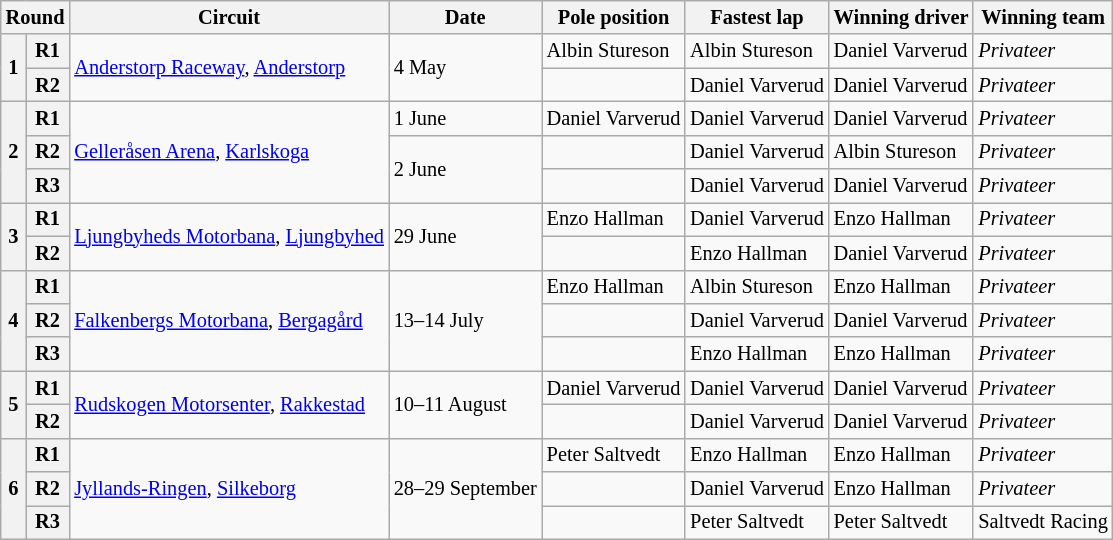<table class="wikitable" style="font-size: 85%">
<tr>
<th colspan=2>Round</th>
<th>Circuit</th>
<th>Date</th>
<th>Pole position</th>
<th>Fastest lap</th>
<th>Winning driver</th>
<th>Winning team</th>
</tr>
<tr>
<th rowspan=2>1</th>
<th>R1</th>
<td rowspan=2> <a href='#'>Anderstorp Raceway</a>, <a href='#'>Anderstorp</a></td>
<td rowspan=2>4 May</td>
<td> Albin Stureson</td>
<td> Albin Stureson</td>
<td> Daniel Varverud</td>
<td><em>Privateer</em></td>
</tr>
<tr>
<th>R2</th>
<td></td>
<td> Daniel Varverud</td>
<td> Daniel Varverud</td>
<td><em>Privateer</em></td>
</tr>
<tr>
<th rowspan=3>2</th>
<th>R1</th>
<td rowspan=3> <a href='#'>Gelleråsen Arena</a>, <a href='#'>Karlskoga</a></td>
<td>1 June</td>
<td> Daniel Varverud</td>
<td> Daniel Varverud</td>
<td> Daniel Varverud</td>
<td><em>Privateer</em></td>
</tr>
<tr>
<th>R2</th>
<td rowspan=2>2 June</td>
<td></td>
<td> Daniel Varverud</td>
<td> Albin Stureson</td>
<td><em>Privateer</em></td>
</tr>
<tr>
<th>R3</th>
<td></td>
<td> Daniel Varverud</td>
<td> Daniel Varverud</td>
<td><em>Privateer</em></td>
</tr>
<tr>
<th rowspan=2>3</th>
<th>R1</th>
<td rowspan=2> <a href='#'>Ljungbyheds Motorbana</a>, <a href='#'>Ljungbyhed</a></td>
<td rowspan=2>29 June</td>
<td> Enzo Hallman</td>
<td> Daniel Varverud</td>
<td> Enzo Hallman</td>
<td><em>Privateer</em></td>
</tr>
<tr>
<th>R2</th>
<td></td>
<td> Enzo Hallman</td>
<td> Daniel Varverud</td>
<td><em>Privateer</em></td>
</tr>
<tr>
<th rowspan=3>4</th>
<th>R1</th>
<td rowspan=3> <a href='#'>Falkenbergs Motorbana</a>, <a href='#'>Bergagård</a></td>
<td rowspan=3>13–14 July</td>
<td> Enzo Hallman</td>
<td> Albin Stureson</td>
<td> Enzo Hallman</td>
<td><em>Privateer</em></td>
</tr>
<tr>
<th>R2</th>
<td></td>
<td> Daniel Varverud</td>
<td> Daniel Varverud</td>
<td><em>Privateer</em></td>
</tr>
<tr>
<th>R3</th>
<td></td>
<td> Enzo Hallman</td>
<td> Enzo Hallman</td>
<td><em>Privateer</em></td>
</tr>
<tr>
<th rowspan=2>5</th>
<th>R1</th>
<td rowspan=2> <a href='#'>Rudskogen Motorsenter</a>, <a href='#'>Rakkestad</a></td>
<td rowspan=2>10–11 August</td>
<td> Daniel Varverud</td>
<td> Daniel Varverud</td>
<td> Daniel Varverud</td>
<td><em>Privateer</em></td>
</tr>
<tr>
<th>R2</th>
<td></td>
<td> Daniel Varverud</td>
<td> Daniel Varverud</td>
<td><em>Privateer</em></td>
</tr>
<tr>
<th rowspan=3>6</th>
<th>R1</th>
<td rowspan=3> <a href='#'>Jyllands-Ringen</a>, <a href='#'>Silkeborg</a></td>
<td rowspan=3>28–29 September</td>
<td> Peter Saltvedt</td>
<td> Enzo Hallman</td>
<td> Enzo Hallman</td>
<td><em>Privateer</em></td>
</tr>
<tr>
<th>R2</th>
<td></td>
<td> Daniel Varverud</td>
<td> Enzo Hallman</td>
<td><em>Privateer</em></td>
</tr>
<tr>
<th>R3</th>
<td></td>
<td> Peter Saltvedt</td>
<td> Peter Saltvedt</td>
<td> Saltvedt Racing</td>
</tr>
</table>
